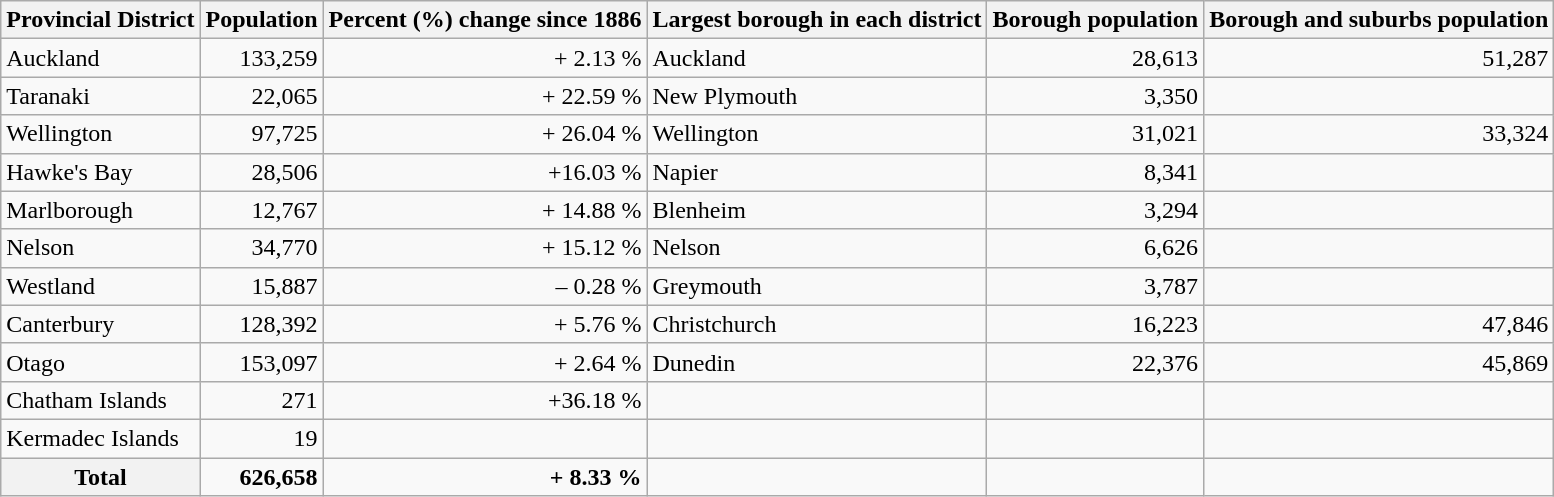<table class="wikitable" style="text-align:right">
<tr>
<th>Provincial District</th>
<th>Population</th>
<th>Percent (%) change since 1886</th>
<th>Largest borough in each district</th>
<th>Borough population</th>
<th>Borough and suburbs population</th>
</tr>
<tr>
<td align="left">Auckland</td>
<td>133,259</td>
<td>+ 2.13 %</td>
<td align="left">Auckland</td>
<td>28,613</td>
<td>51,287</td>
</tr>
<tr>
<td align="left">Taranaki</td>
<td>22,065</td>
<td>+ 22.59 %</td>
<td align="left">New Plymouth</td>
<td>3,350</td>
<td></td>
</tr>
<tr>
<td align="left">Wellington</td>
<td>97,725</td>
<td>+ 26.04 %</td>
<td align="left">Wellington</td>
<td>31,021</td>
<td>33,324</td>
</tr>
<tr>
<td align="left">Hawke's Bay</td>
<td>28,506</td>
<td>+16.03 %</td>
<td align="left">Napier</td>
<td>8,341</td>
<td></td>
</tr>
<tr>
<td align="left">Marlborough</td>
<td>12,767</td>
<td>+ 14.88 %</td>
<td align="left">Blenheim</td>
<td>3,294</td>
<td></td>
</tr>
<tr>
<td align="left">Nelson</td>
<td>34,770</td>
<td>+ 15.12 %</td>
<td align="left">Nelson</td>
<td>6,626</td>
<td></td>
</tr>
<tr>
<td align="left">Westland</td>
<td>15,887</td>
<td>– 0.28 %</td>
<td align="left">Greymouth</td>
<td>3,787</td>
<td></td>
</tr>
<tr>
<td align="left">Canterbury</td>
<td>128,392</td>
<td>+ 5.76 %</td>
<td align="left">Christchurch</td>
<td>16,223</td>
<td>47,846</td>
</tr>
<tr>
<td align="left">Otago</td>
<td>153,097</td>
<td>+ 2.64 %</td>
<td align="left">Dunedin</td>
<td>22,376</td>
<td>45,869</td>
</tr>
<tr>
<td align="left">Chatham Islands</td>
<td>271</td>
<td>+36.18 %</td>
<td></td>
<td></td>
<td></td>
</tr>
<tr>
<td align="left">Kermadec Islands</td>
<td>19</td>
<td></td>
<td></td>
<td></td>
<td></td>
</tr>
<tr>
<th>Total</th>
<td><strong>626,658</strong></td>
<td><strong>+ 8.33 %</strong></td>
<td></td>
<td></td>
</tr>
</table>
